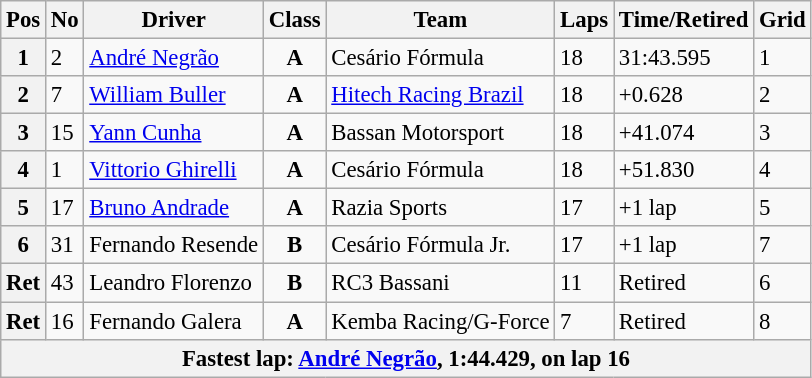<table class="wikitable" style="font-size:95%">
<tr>
<th>Pos</th>
<th>No</th>
<th>Driver</th>
<th>Class</th>
<th>Team</th>
<th>Laps</th>
<th>Time/Retired</th>
<th>Grid</th>
</tr>
<tr>
<th>1</th>
<td>2</td>
<td> <a href='#'>André Negrão</a></td>
<td align="center"><strong><span>A</span></strong></td>
<td>Cesário Fórmula</td>
<td>18</td>
<td>31:43.595</td>
<td>1</td>
</tr>
<tr>
<th>2</th>
<td>7</td>
<td> <a href='#'>William Buller</a></td>
<td align="center"><strong><span>A</span></strong></td>
<td><a href='#'>Hitech Racing Brazil</a></td>
<td>18</td>
<td>+0.628</td>
<td>2</td>
</tr>
<tr>
<th>3</th>
<td>15</td>
<td> <a href='#'>Yann Cunha</a></td>
<td align="center"><strong><span>A</span></strong></td>
<td>Bassan Motorsport</td>
<td>18</td>
<td>+41.074</td>
<td>3</td>
</tr>
<tr>
<th>4</th>
<td>1</td>
<td> <a href='#'>Vittorio Ghirelli</a></td>
<td align="center"><strong><span>A</span></strong></td>
<td>Cesário Fórmula</td>
<td>18</td>
<td>+51.830</td>
<td>4</td>
</tr>
<tr>
<th>5</th>
<td>17</td>
<td> <a href='#'>Bruno Andrade</a></td>
<td align="center"><strong><span>A</span></strong></td>
<td>Razia Sports</td>
<td>17</td>
<td>+1 lap</td>
<td>5</td>
</tr>
<tr>
<th>6</th>
<td>31</td>
<td> Fernando Resende</td>
<td align="center"><strong><span>B</span></strong></td>
<td>Cesário Fórmula Jr.</td>
<td>17</td>
<td>+1 lap</td>
<td>7</td>
</tr>
<tr>
<th>Ret</th>
<td>43</td>
<td> Leandro Florenzo</td>
<td align="center"><strong><span>B</span></strong></td>
<td>RC3 Bassani</td>
<td>11</td>
<td>Retired</td>
<td>6</td>
</tr>
<tr>
<th>Ret</th>
<td>16</td>
<td> Fernando Galera</td>
<td align="center"><strong><span>A</span></strong></td>
<td>Kemba Racing/G-Force</td>
<td>7</td>
<td>Retired</td>
<td>8</td>
</tr>
<tr>
<th colspan=8 align=center>Fastest lap: <a href='#'>André Negrão</a>, 1:44.429,  on lap 16</th>
</tr>
</table>
